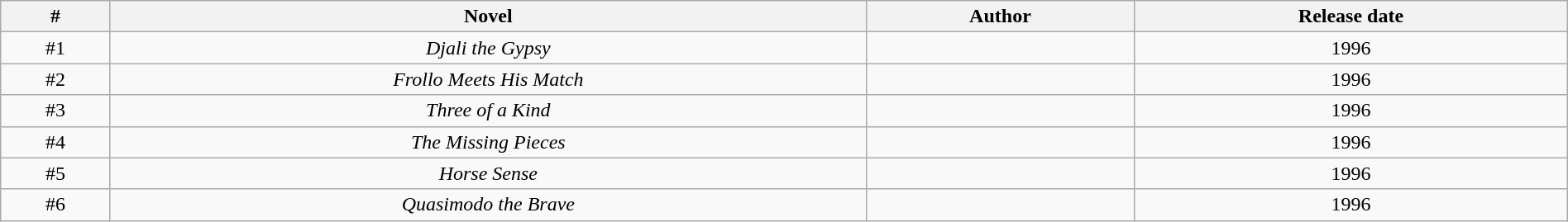<table class="wikitable sortable" width="100%" border="1" style="font-size: 100%; text-align:center">
<tr>
<th>#</th>
<th>Novel</th>
<th>Author</th>
<th>Release date</th>
</tr>
<tr>
<td>#1</td>
<td><em>Djali the Gypsy</em></td>
<td></td>
<td>1996</td>
</tr>
<tr>
<td>#2</td>
<td><em>Frollo Meets His Match</em></td>
<td></td>
<td>1996</td>
</tr>
<tr>
<td>#3</td>
<td><em>Three of a Kind</em></td>
<td></td>
<td>1996</td>
</tr>
<tr>
<td>#4</td>
<td><em>The Missing Pieces</em></td>
<td></td>
<td>1996</td>
</tr>
<tr>
<td>#5</td>
<td><em>Horse Sense</em></td>
<td></td>
<td>1996</td>
</tr>
<tr>
<td>#6</td>
<td><em>Quasimodo the Brave</em></td>
<td></td>
<td>1996</td>
</tr>
</table>
